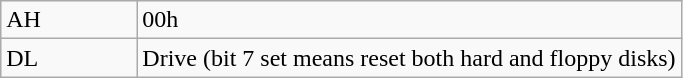<table class="wikitable">
<tr>
<td width="20%">AH</td>
<td width="80%">00h</td>
</tr>
<tr>
<td width="20%">DL</td>
<td width="80%">Drive (bit 7 set means reset both hard and floppy disks)</td>
</tr>
</table>
